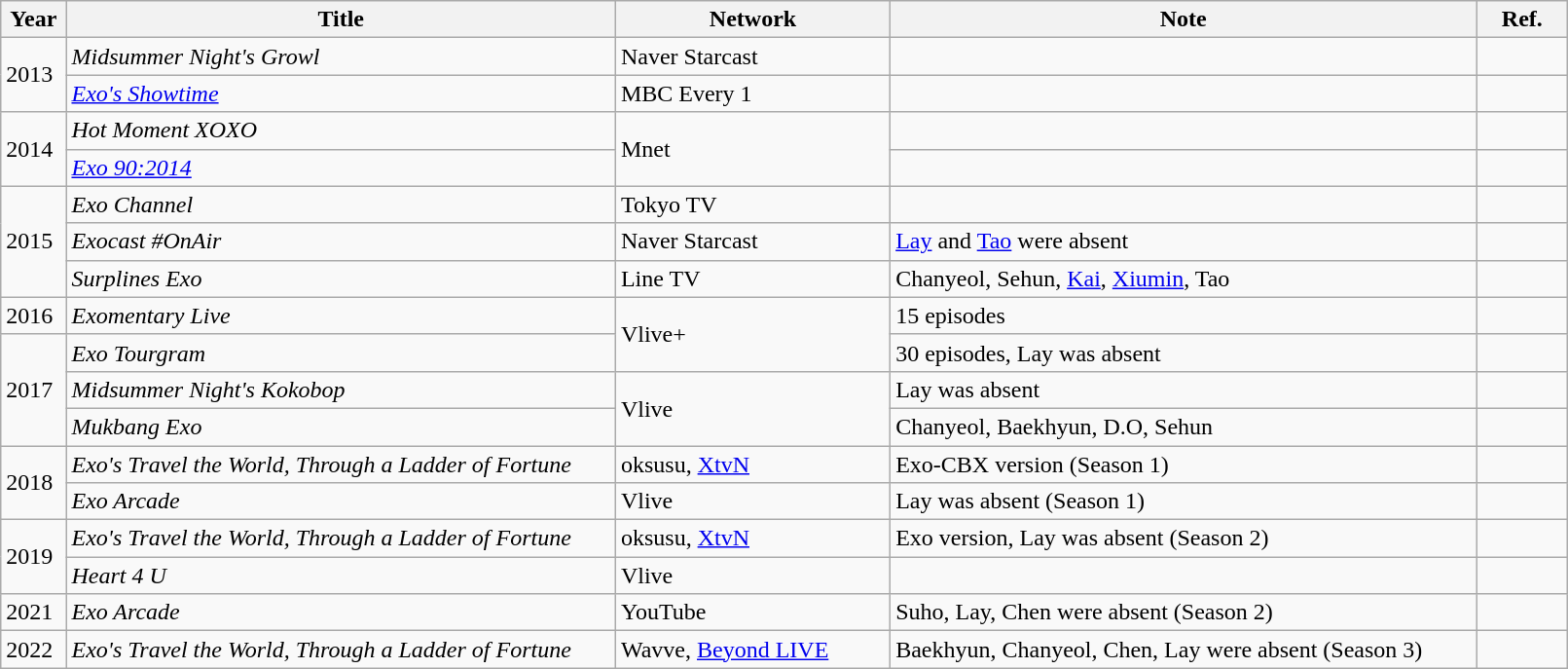<table class="wikitable" style="font-size:100%; width:85%">
<tr>
<th style="width:3%">Year</th>
<th style="width:30%">Title</th>
<th style="width:15%">Network</th>
<th style="width:32%">Note</th>
<th style="width:5%">Ref.</th>
</tr>
<tr>
<td rowspan="2">2013</td>
<td><em>Midsummer Night's Growl</em></td>
<td>Naver Starcast</td>
<td></td>
<td></td>
</tr>
<tr>
<td><em><a href='#'>Exo's Showtime</a></em></td>
<td>MBC Every 1</td>
<td></td>
<td></td>
</tr>
<tr>
<td rowspan="2">2014</td>
<td><em>Hot Moment XOXO</em></td>
<td rowspan="2">Mnet</td>
<td></td>
<td></td>
</tr>
<tr>
<td><em><a href='#'>Exo 90:2014</a></em></td>
<td></td>
<td></td>
</tr>
<tr>
<td rowspan="3">2015</td>
<td><em>Exo Channel</em></td>
<td>Tokyo TV</td>
<td></td>
<td></td>
</tr>
<tr>
<td><em>Exocast #OnAir</em></td>
<td>Naver Starcast</td>
<td><a href='#'>Lay</a> and <a href='#'>Tao</a> were absent</td>
<td></td>
</tr>
<tr>
<td><em>Surplines Exo</em></td>
<td>Line TV</td>
<td>Chanyeol, Sehun, <a href='#'>Kai</a>, <a href='#'>Xiumin</a>, Tao</td>
<td></td>
</tr>
<tr>
<td>2016</td>
<td><em>Exomentary Live</em></td>
<td rowspan="2">Vlive+</td>
<td>15 episodes</td>
<td></td>
</tr>
<tr>
<td rowspan="3">2017</td>
<td><em>Exo Tourgram</em></td>
<td>30 episodes, Lay was absent</td>
<td></td>
</tr>
<tr>
<td><em>Midsummer Night's Kokobop</em></td>
<td rowspan="2">Vlive</td>
<td>Lay was absent</td>
<td></td>
</tr>
<tr>
<td><em>Mukbang Exo</em></td>
<td>Chanyeol, Baekhyun, D.O, Sehun</td>
<td></td>
</tr>
<tr>
<td rowspan="2">2018</td>
<td><em>Exo's Travel the World, Through a Ladder of Fortune</em></td>
<td>oksusu, <a href='#'>XtvN</a></td>
<td>Exo-CBX version (Season 1)</td>
<td></td>
</tr>
<tr>
<td><em>Exo Arcade</em></td>
<td>Vlive</td>
<td>Lay was absent (Season 1)</td>
<td></td>
</tr>
<tr>
<td rowspan="2">2019</td>
<td><em>Exo's Travel the World, Through a Ladder of Fortune</em></td>
<td>oksusu, <a href='#'>XtvN</a></td>
<td>Exo version, Lay was absent (Season 2)</td>
<td></td>
</tr>
<tr>
<td><em>Heart 4 U</em></td>
<td>Vlive</td>
<td></td>
<td></td>
</tr>
<tr>
<td>2021</td>
<td><em>Exo Arcade</em></td>
<td>YouTube</td>
<td>Suho, Lay, Chen were absent (Season 2)</td>
<td></td>
</tr>
<tr>
<td>2022</td>
<td><em>Exo's Travel the World, Through a Ladder of Fortune</em></td>
<td>Wavve, <a href='#'>Beyond LIVE</a></td>
<td>Baekhyun, Chanyeol, Chen, Lay were absent (Season 3)</td>
<td></td>
</tr>
</table>
